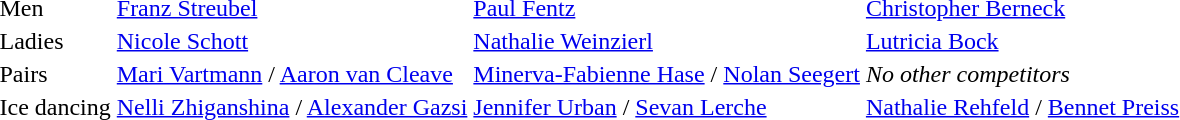<table>
<tr>
<td>Men</td>
<td><a href='#'>Franz Streubel</a></td>
<td><a href='#'>Paul Fentz</a></td>
<td><a href='#'>Christopher Berneck</a></td>
</tr>
<tr>
<td>Ladies</td>
<td><a href='#'>Nicole Schott</a></td>
<td><a href='#'>Nathalie Weinzierl</a></td>
<td><a href='#'>Lutricia Bock</a></td>
</tr>
<tr>
<td>Pairs</td>
<td><a href='#'>Mari Vartmann</a> / <a href='#'>Aaron van Cleave</a></td>
<td><a href='#'>Minerva-Fabienne Hase</a> / <a href='#'>Nolan Seegert</a></td>
<td><em>No other competitors</em></td>
</tr>
<tr>
<td>Ice dancing</td>
<td><a href='#'>Nelli Zhiganshina</a> / <a href='#'>Alexander Gazsi</a></td>
<td><a href='#'>Jennifer Urban</a> / <a href='#'>Sevan Lerche</a></td>
<td><a href='#'>Nathalie Rehfeld</a> / <a href='#'>Bennet Preiss</a></td>
</tr>
</table>
